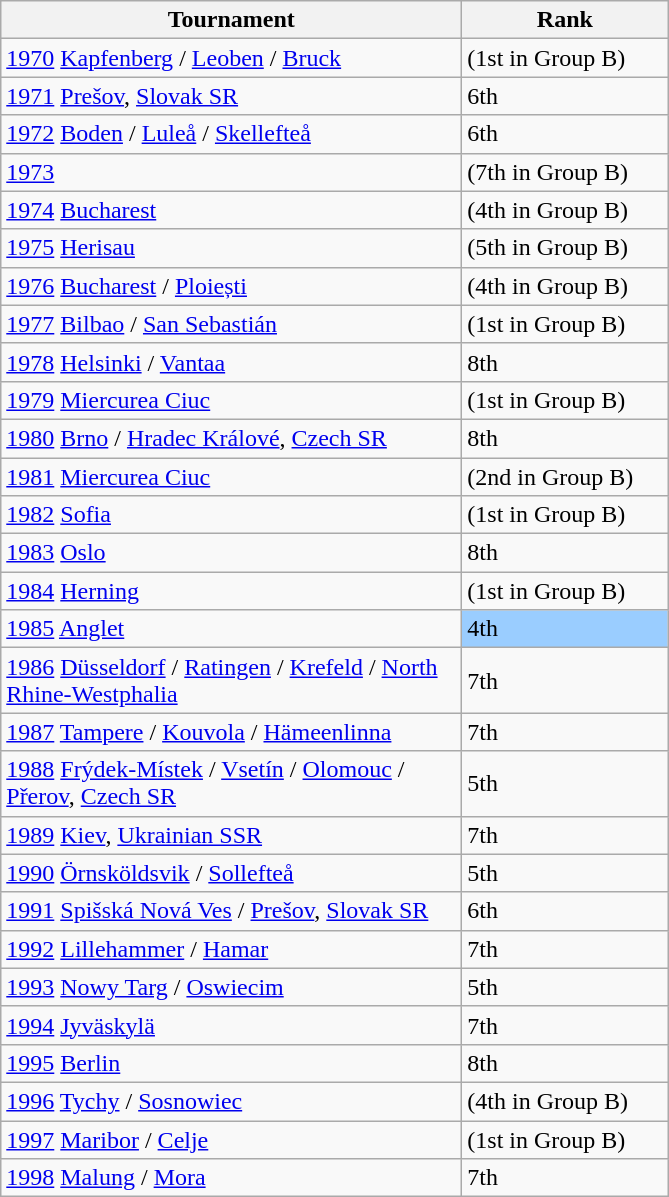<table class="wikitable">
<tr>
<th width=300>Tournament</th>
<th width=130>Rank</th>
</tr>
<tr>
<td> <a href='#'>1970</a> <a href='#'>Kapfenberg</a> / <a href='#'>Leoben</a> / <a href='#'>Bruck</a></td>
<td>(1st in Group B) </td>
</tr>
<tr>
<td> <a href='#'>1971</a> <a href='#'>Prešov</a>, <a href='#'>Slovak SR</a></td>
<td>6th</td>
</tr>
<tr>
<td> <a href='#'>1972</a> <a href='#'>Boden</a> / <a href='#'>Luleå</a> / <a href='#'>Skellefteå</a></td>
<td>6th </td>
</tr>
<tr>
<td> <a href='#'>1973</a></td>
<td>(7th in Group B)</td>
</tr>
<tr>
<td> <a href='#'>1974</a> <a href='#'>Bucharest</a></td>
<td>(4th in Group B)</td>
</tr>
<tr>
<td> <a href='#'>1975</a> <a href='#'>Herisau</a></td>
<td>(5th in Group B)</td>
</tr>
<tr>
<td> <a href='#'>1976</a> <a href='#'>Bucharest</a> / <a href='#'>Ploiești</a></td>
<td>(4th in Group B)</td>
</tr>
<tr>
<td> <a href='#'>1977</a> <a href='#'>Bilbao</a> / <a href='#'>San Sebastián</a></td>
<td>(1st in Group B) </td>
</tr>
<tr>
<td> <a href='#'>1978</a> <a href='#'>Helsinki</a> / <a href='#'>Vantaa</a></td>
<td>8th </td>
</tr>
<tr>
<td> <a href='#'>1979</a> <a href='#'>Miercurea Ciuc</a></td>
<td>(1st in Group B) </td>
</tr>
<tr>
<td> <a href='#'>1980</a> <a href='#'>Brno</a> / <a href='#'>Hradec Králové</a>, <a href='#'>Czech SR</a></td>
<td>8th </td>
</tr>
<tr>
<td> <a href='#'>1981</a> <a href='#'>Miercurea Ciuc</a></td>
<td>(2nd in Group B)</td>
</tr>
<tr>
<td> <a href='#'>1982</a> <a href='#'>Sofia</a></td>
<td>(1st in Group B) </td>
</tr>
<tr>
<td> <a href='#'>1983</a> <a href='#'>Oslo</a></td>
<td>8th </td>
</tr>
<tr>
<td> <a href='#'>1984</a> <a href='#'>Herning</a></td>
<td>(1st in Group B) </td>
</tr>
<tr>
<td> <a href='#'>1985</a> <a href='#'>Anglet</a></td>
<td style="background:#9acdff;">4th</td>
</tr>
<tr>
<td> <a href='#'>1986</a> <a href='#'>Düsseldorf</a> / <a href='#'>Ratingen</a> / <a href='#'>Krefeld</a> / <a href='#'>North Rhine-Westphalia</a></td>
<td>7th</td>
</tr>
<tr>
<td> <a href='#'>1987</a> <a href='#'>Tampere</a> / <a href='#'>Kouvola</a> / <a href='#'>Hämeenlinna</a></td>
<td>7th</td>
</tr>
<tr>
<td> <a href='#'>1988</a> <a href='#'>Frýdek-Místek</a> / <a href='#'>Vsetín</a> / <a href='#'>Olomouc</a> / <a href='#'>Přerov</a>, <a href='#'>Czech SR</a></td>
<td>5th</td>
</tr>
<tr>
<td> <a href='#'>1989</a> <a href='#'>Kiev</a>, <a href='#'>Ukrainian SSR</a></td>
<td>7th</td>
</tr>
<tr>
<td> <a href='#'>1990</a> <a href='#'>Örnsköldsvik</a> / <a href='#'>Sollefteå</a></td>
<td>5th</td>
</tr>
<tr>
<td> <a href='#'>1991</a> <a href='#'>Spišská Nová Ves</a> / <a href='#'>Prešov</a>, <a href='#'>Slovak SR</a></td>
<td>6th</td>
</tr>
<tr>
<td> <a href='#'>1992</a> <a href='#'>Lillehammer</a> / <a href='#'>Hamar</a></td>
<td>7th</td>
</tr>
<tr>
<td> <a href='#'>1993</a> <a href='#'>Nowy Targ</a> / <a href='#'>Oswiecim</a></td>
<td>5th</td>
</tr>
<tr>
<td> <a href='#'>1994</a> <a href='#'>Jyväskylä</a></td>
<td>7th</td>
</tr>
<tr>
<td> <a href='#'>1995</a> <a href='#'>Berlin</a></td>
<td>8th </td>
</tr>
<tr>
<td> <a href='#'>1996</a> <a href='#'>Tychy</a> / <a href='#'>Sosnowiec</a></td>
<td>(4th in Group B)</td>
</tr>
<tr>
<td> <a href='#'>1997</a> <a href='#'>Maribor</a> / <a href='#'>Celje</a></td>
<td>(1st in Group B) </td>
</tr>
<tr>
<td> <a href='#'>1998</a> <a href='#'>Malung</a> / <a href='#'>Mora</a></td>
<td>7th</td>
</tr>
</table>
